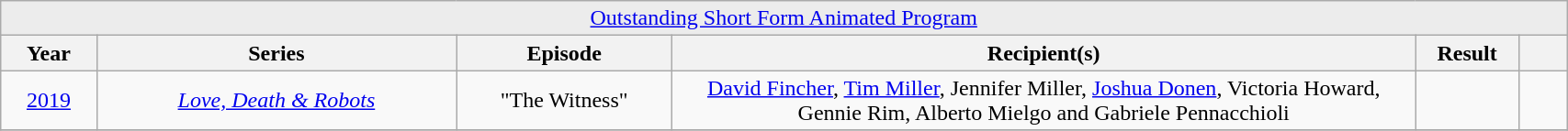<table class="wikitable plainrowheaders" style="font-size: 100%" width=90%>
<tr>
<td style="background: #ececec; color:grey; text-align:center;" colspan="10"><a href='#'>Outstanding Short Form Animated Program</a></td>
</tr>
<tr>
<th width="4%">Year</th>
<th width="15%">Series</th>
<th width="9%">Episode</th>
<th width="31%">Recipient(s)</th>
<th width="4%">Result</th>
<th width="2%"></th>
</tr>
<tr>
<td style="text-align:center;"><a href='#'>2019</a></td>
<td style="text-align:center;"><em><a href='#'>Love, Death & Robots</a></em></td>
<td style="text-align:center;">"The Witness"</td>
<td style="text-align:center;"><a href='#'>David Fincher</a>, <a href='#'>Tim Miller</a>, Jennifer Miller, <a href='#'>Joshua Donen</a>, Victoria Howard, Gennie Rim, Alberto Mielgo and Gabriele Pennacchioli</td>
<td></td>
<td style="text-align:center;"></td>
</tr>
<tr>
</tr>
</table>
